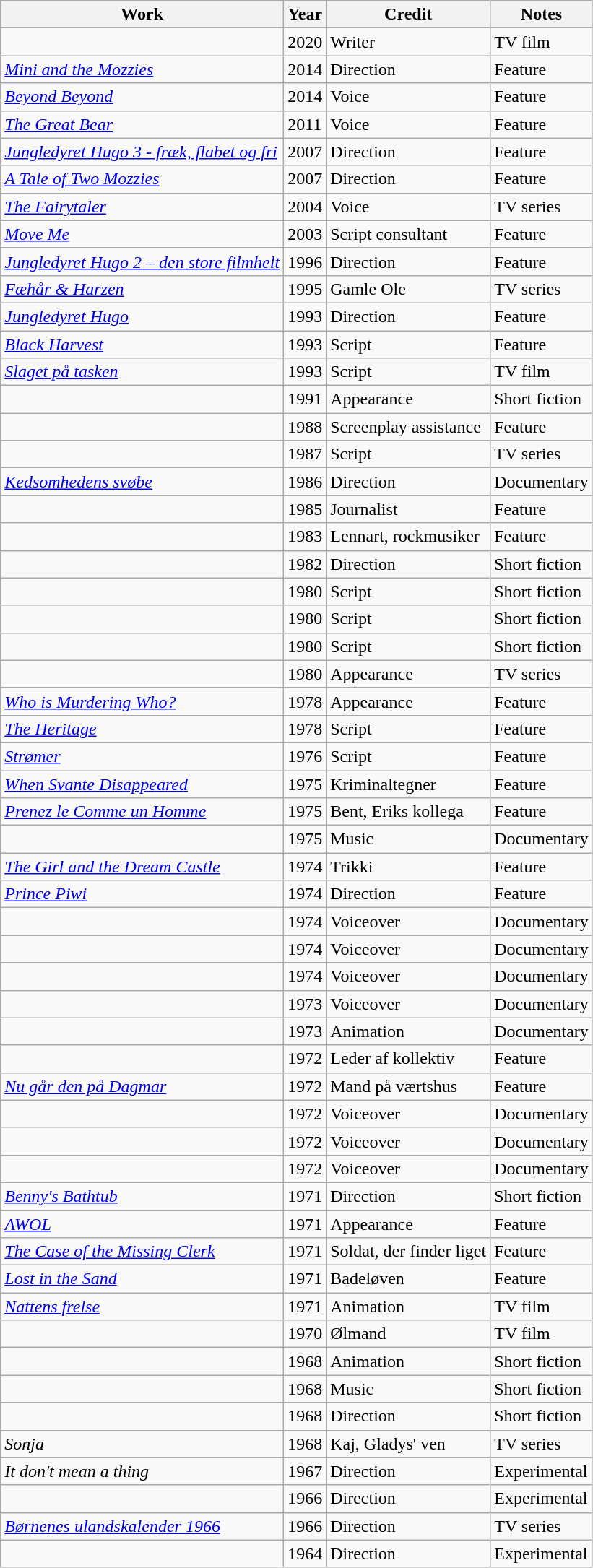<table class="wikitable sortable">
<tr>
<th scope="col">Work</th>
<th scope="col">Year</th>
<th scope="col">Credit</th>
<th scope="col" class="unsortable">Notes</th>
</tr>
<tr>
<td></td>
<td>2020</td>
<td>Writer</td>
<td>TV film</td>
</tr>
<tr>
<td><em><a href='#'>Mini and the Mozzies</a></em></td>
<td>2014</td>
<td>Direction</td>
<td>Feature</td>
</tr>
<tr>
<td><em><a href='#'>Beyond Beyond</a></em></td>
<td>2014</td>
<td>Voice</td>
<td>Feature</td>
</tr>
<tr>
<td><em><a href='#'>The Great Bear</a></em></td>
<td>2011</td>
<td>Voice</td>
<td>Feature</td>
</tr>
<tr>
<td><em><a href='#'>Jungledyret Hugo 3 - fræk, flabet og fri</a></em></td>
<td>2007</td>
<td>Direction</td>
<td>Feature</td>
</tr>
<tr>
<td><em><a href='#'>A Tale of Two Mozzies</a></em></td>
<td>2007</td>
<td>Direction</td>
<td>Feature</td>
</tr>
<tr>
<td><em><a href='#'>The Fairytaler</a></em></td>
<td>2004</td>
<td>Voice</td>
<td>TV series</td>
</tr>
<tr>
<td><em><a href='#'>Move Me</a></em></td>
<td>2003</td>
<td>Script consultant</td>
<td>Feature</td>
</tr>
<tr>
<td><em><a href='#'>Jungledyret Hugo 2 – den store filmhelt</a></em></td>
<td>1996</td>
<td>Direction</td>
<td>Feature</td>
</tr>
<tr>
<td><em><a href='#'>Fæhår & Harzen</a></em></td>
<td>1995</td>
<td>Gamle Ole</td>
<td>TV series</td>
</tr>
<tr>
<td><em><a href='#'>Jungledyret Hugo</a></em></td>
<td>1993</td>
<td>Direction</td>
<td>Feature</td>
</tr>
<tr>
<td><em><a href='#'>Black Harvest</a></em></td>
<td>1993</td>
<td>Script</td>
<td>Feature</td>
</tr>
<tr>
<td><em><a href='#'>Slaget på tasken</a></em></td>
<td>1993</td>
<td>Script</td>
<td>TV film</td>
</tr>
<tr>
<td><em></em></td>
<td>1991</td>
<td>Appearance</td>
<td>Short fiction</td>
</tr>
<tr>
<td><em></em></td>
<td>1988</td>
<td>Screenplay assistance</td>
<td>Feature</td>
</tr>
<tr>
<td><em></em></td>
<td>1987</td>
<td>Script</td>
<td>TV series</td>
</tr>
<tr>
<td><em><a href='#'>Kedsomhedens svøbe</a></em></td>
<td>1986</td>
<td>Direction</td>
<td>Documentary</td>
</tr>
<tr>
<td><em></em></td>
<td>1985</td>
<td>Journalist</td>
<td>Feature</td>
</tr>
<tr>
<td><em></em></td>
<td>1983</td>
<td>Lennart, rockmusiker</td>
<td>Feature</td>
</tr>
<tr>
<td><em></em></td>
<td>1982</td>
<td>Direction</td>
<td>Short fiction</td>
</tr>
<tr>
<td><em></em></td>
<td>1980</td>
<td>Script</td>
<td>Short fiction</td>
</tr>
<tr>
<td><em></em></td>
<td>1980</td>
<td>Script</td>
<td>Short fiction</td>
</tr>
<tr>
<td><em></em></td>
<td>1980</td>
<td>Script</td>
<td>Short fiction</td>
</tr>
<tr>
<td><em></em></td>
<td>1980</td>
<td>Appearance</td>
<td>TV series</td>
</tr>
<tr>
<td><em><a href='#'>Who is Murdering Who?</a></em></td>
<td>1978</td>
<td>Appearance</td>
<td>Feature</td>
</tr>
<tr>
<td><em><a href='#'>The Heritage</a></em></td>
<td>1978</td>
<td>Script</td>
<td>Feature</td>
</tr>
<tr>
<td><em><a href='#'>Strømer</a></em></td>
<td>1976</td>
<td>Script</td>
<td>Feature</td>
</tr>
<tr>
<td><em><a href='#'>When Svante Disappeared</a></em></td>
<td>1975</td>
<td>Kriminaltegner</td>
<td>Feature</td>
</tr>
<tr>
<td><em><a href='#'>Prenez le Comme un Homme</a></em></td>
<td>1975</td>
<td>Bent, Eriks kollega</td>
<td>Feature</td>
</tr>
<tr>
<td><em></em></td>
<td>1975</td>
<td>Music</td>
<td>Documentary</td>
</tr>
<tr>
<td><em><a href='#'>The Girl and the Dream Castle</a></em></td>
<td>1974</td>
<td>Trikki</td>
<td>Feature</td>
</tr>
<tr>
<td><em><a href='#'>Prince Piwi</a></em></td>
<td>1974</td>
<td>Direction</td>
<td>Feature</td>
</tr>
<tr>
<td><em></em></td>
<td>1974</td>
<td>Voiceover</td>
<td>Documentary</td>
</tr>
<tr>
<td><em></em></td>
<td>1974</td>
<td>Voiceover</td>
<td>Documentary</td>
</tr>
<tr>
<td><em></em></td>
<td>1974</td>
<td>Voiceover</td>
<td>Documentary</td>
</tr>
<tr>
<td><em></em></td>
<td>1973</td>
<td>Voiceover</td>
<td>Documentary</td>
</tr>
<tr>
<td><em></em></td>
<td>1973</td>
<td>Animation</td>
<td>Documentary</td>
</tr>
<tr>
<td><em></em></td>
<td>1972</td>
<td>Leder af kollektiv</td>
<td>Feature</td>
</tr>
<tr>
<td><em><a href='#'>Nu går den på Dagmar</a></em></td>
<td>1972</td>
<td>Mand på værtshus</td>
<td>Feature</td>
</tr>
<tr>
<td><em></em></td>
<td>1972</td>
<td>Voiceover</td>
<td>Documentary</td>
</tr>
<tr>
<td><em></em></td>
<td>1972</td>
<td>Voiceover</td>
<td>Documentary</td>
</tr>
<tr>
<td><em></em></td>
<td>1972</td>
<td>Voiceover</td>
<td>Documentary</td>
</tr>
<tr>
<td><em><a href='#'>Benny's Bathtub</a></em></td>
<td>1971</td>
<td>Direction</td>
<td>Short fiction</td>
</tr>
<tr>
<td><em><a href='#'>AWOL</a></em></td>
<td>1971</td>
<td>Appearance</td>
<td>Feature</td>
</tr>
<tr>
<td><em><a href='#'>The Case of the Missing Clerk</a></em></td>
<td>1971</td>
<td>Soldat, der finder liget</td>
<td>Feature</td>
</tr>
<tr>
<td><em><a href='#'>Lost in the Sand</a></em></td>
<td>1971</td>
<td>Badeløven</td>
<td>Feature</td>
</tr>
<tr>
<td><em><a href='#'>Nattens frelse</a></em></td>
<td>1971</td>
<td>Animation</td>
<td>TV film</td>
</tr>
<tr>
<td><em></em></td>
<td>1970</td>
<td>Ølmand</td>
<td>TV film</td>
</tr>
<tr>
<td><em></em></td>
<td>1968</td>
<td>Animation</td>
<td>Short fiction</td>
</tr>
<tr>
<td><em></em></td>
<td>1968</td>
<td>Music</td>
<td>Short fiction</td>
</tr>
<tr>
<td><em></em></td>
<td>1968</td>
<td>Direction</td>
<td>Short fiction</td>
</tr>
<tr>
<td><em>Sonja</em></td>
<td>1968</td>
<td>Kaj, Gladys' ven</td>
<td>TV series</td>
</tr>
<tr>
<td><em>It don't mean a thing</em></td>
<td>1967</td>
<td>Direction</td>
<td>Experimental</td>
</tr>
<tr>
<td><em></em></td>
<td>1966</td>
<td>Direction</td>
<td>Experimental</td>
</tr>
<tr>
<td><em><a href='#'>Børnenes ulandskalender 1966</a></em></td>
<td>1966</td>
<td>Direction</td>
<td>TV series</td>
</tr>
<tr>
<td><em></em></td>
<td>1964</td>
<td>Direction</td>
<td>Experimental</td>
</tr>
</table>
